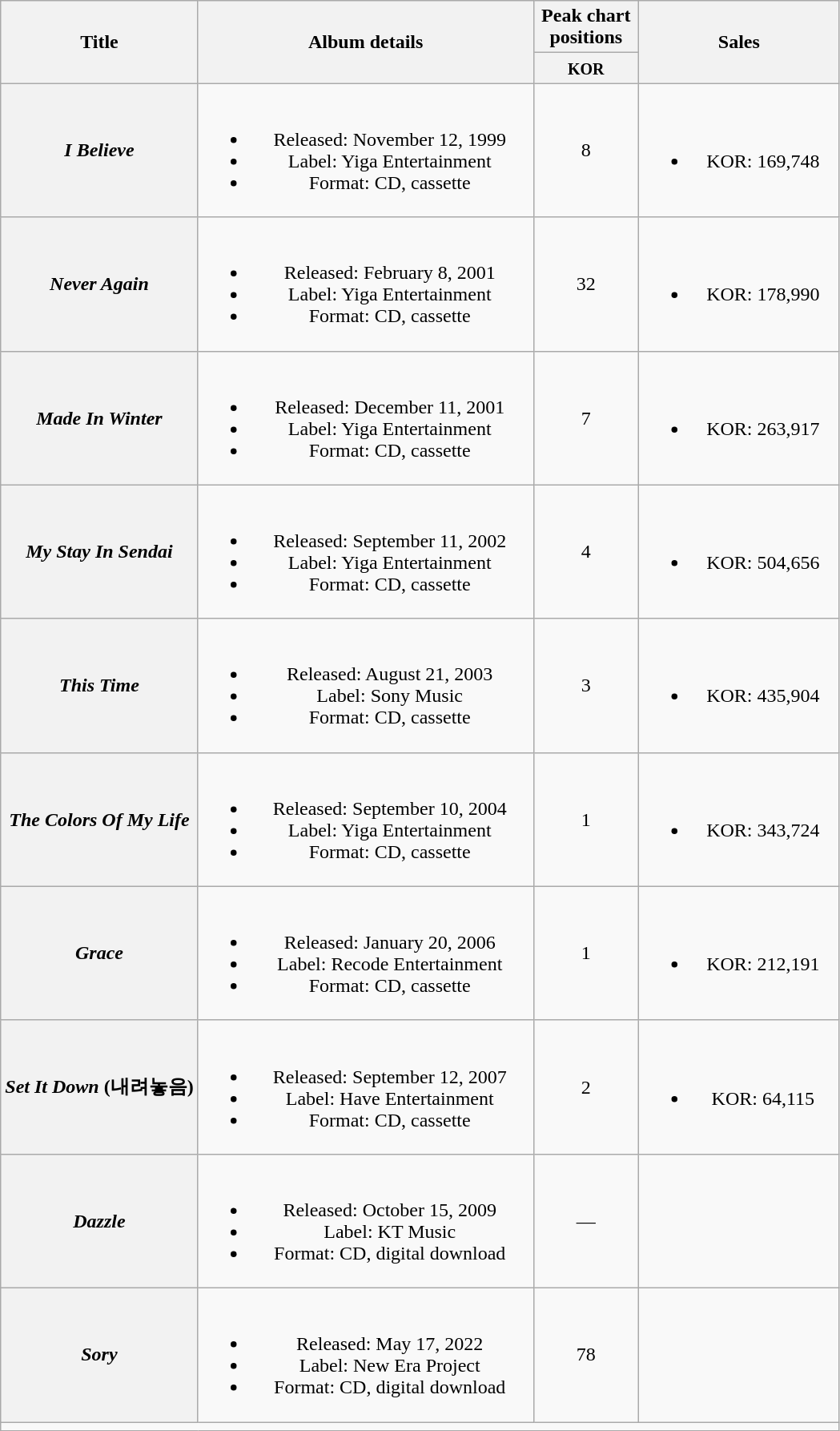<table class="wikitable plainrowheaders" style="text-align:center;">
<tr>
<th scope="col" rowspan="2">Title</th>
<th scope="col" rowspan="2" style="width:17em;">Album details</th>
<th scope="col" colspan="1" style="width:5em;">Peak chart positions</th>
<th scope="col" rowspan="2" style="width:10em;">Sales</th>
</tr>
<tr>
<th><small>KOR</small><br></th>
</tr>
<tr>
<th scope="row"><em>I Believe</em></th>
<td><br><ul><li>Released: November 12, 1999</li><li>Label: Yiga Entertainment</li><li>Format: CD, cassette</li></ul></td>
<td>8</td>
<td><br><ul><li>KOR: 169,748</li></ul></td>
</tr>
<tr>
<th scope="row"><em>Never Again</em></th>
<td><br><ul><li>Released: February 8, 2001</li><li>Label: Yiga Entertainment</li><li>Format: CD, cassette</li></ul></td>
<td>32</td>
<td><br><ul><li>KOR: 178,990</li></ul></td>
</tr>
<tr>
<th scope="row"><em>Made In Winter</em></th>
<td><br><ul><li>Released: December 11, 2001</li><li>Label: Yiga Entertainment</li><li>Format: CD, cassette</li></ul></td>
<td>7</td>
<td><br><ul><li>KOR: 263,917</li></ul></td>
</tr>
<tr>
<th scope="row"><em>My Stay In Sendai</em></th>
<td><br><ul><li>Released: September 11, 2002</li><li>Label: Yiga Entertainment</li><li>Format: CD, cassette</li></ul></td>
<td>4</td>
<td><br><ul><li>KOR: 504,656</li></ul></td>
</tr>
<tr>
<th scope="row"><em>This Time</em></th>
<td><br><ul><li>Released: August 21, 2003</li><li>Label: Sony Music</li><li>Format: CD, cassette</li></ul></td>
<td>3</td>
<td><br><ul><li>KOR: 435,904</li></ul></td>
</tr>
<tr>
<th scope="row"><em>The Colors Of My Life</em></th>
<td><br><ul><li>Released: September 10, 2004</li><li>Label: Yiga Entertainment</li><li>Format: CD, cassette</li></ul></td>
<td>1</td>
<td><br><ul><li>KOR: 343,724</li></ul></td>
</tr>
<tr>
<th scope="row"><em>Grace</em></th>
<td><br><ul><li>Released: January 20, 2006</li><li>Label: Recode Entertainment</li><li>Format: CD, cassette</li></ul></td>
<td>1</td>
<td><br><ul><li>KOR: 212,191</li></ul></td>
</tr>
<tr>
<th scope="row"><em>Set It Down</em> (내려놓음)</th>
<td><br><ul><li>Released: September 12, 2007</li><li>Label: Have Entertainment</li><li>Format: CD, cassette</li></ul></td>
<td>2</td>
<td><br><ul><li>KOR: 64,115</li></ul></td>
</tr>
<tr>
<th scope="row"><em>Dazzle</em></th>
<td><br><ul><li>Released: October 15, 2009</li><li>Label: KT Music</li><li>Format: CD, digital download</li></ul></td>
<td>—</td>
<td></td>
</tr>
<tr>
<th scope="row"><em>Sory</em></th>
<td><br><ul><li>Released: May 17, 2022</li><li>Label: New Era Project</li><li>Format: CD, digital download</li></ul></td>
<td>78</td>
<td></td>
</tr>
<tr>
<td colspan="4"></td>
</tr>
</table>
